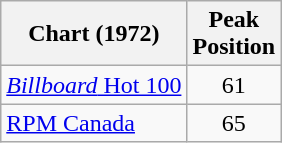<table class="wikitable">
<tr>
<th>Chart (1972)</th>
<th>Peak<br>Position</th>
</tr>
<tr>
<td><a href='#'><em>Billboard</em> Hot 100</a></td>
<td style="text-align:center;">61</td>
</tr>
<tr>
<td><a href='#'>RPM Canada</a></td>
<td style="text-align:center;">65</td>
</tr>
</table>
